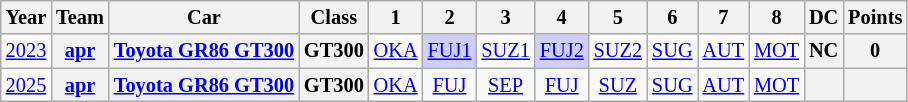<table class="wikitable" style="text-align:center; font-size:85%">
<tr>
<th>Year</th>
<th>Team</th>
<th>Car</th>
<th>Class</th>
<th>1</th>
<th>2</th>
<th>3</th>
<th>4</th>
<th>5</th>
<th>6</th>
<th>7</th>
<th>8</th>
<th>DC</th>
<th>Points</th>
</tr>
<tr>
<td><a href='#'>2023</a></td>
<th nowrap><a href='#'>apr</a></th>
<th nowrap><a href='#'>Toyota GR86 GT300</a></th>
<th>GT300</th>
<td style="background:#;"><a href='#'>OKA</a><br></td>
<td style="background:#cfcfff;"><a href='#'>FUJ1</a><br></td>
<td style="background:#;"><a href='#'>SUZ1</a><br></td>
<td style="background:#cfcfff;"><a href='#'>FUJ2</a><br></td>
<td style="background:#;"><a href='#'>SUZ2</a><br></td>
<td style="background:#;"><a href='#'>SUG</a><br></td>
<td style="background:#;"><a href='#'>AUT</a><br></td>
<td style="background:#;"><a href='#'>MOT</a><br></td>
<th>NC</th>
<th>0</th>
</tr>
<tr>
<td><a href='#'>2025</a></td>
<th nowrap><a href='#'>apr</a></th>
<th nowrap><a href='#'>Toyota GR86 GT300</a></th>
<th>GT300</th>
<td style="background:#;"><a href='#'>OKA</a><br></td>
<td style="background:#;"><a href='#'>FUJ</a><br></td>
<td style="background:#;"><a href='#'>SEP</a><br></td>
<td style="background:#;"><a href='#'>FUJ</a><br></td>
<td style="background:#;"><a href='#'>SUZ</a><br></td>
<td style="background:#;"><a href='#'>SUG</a><br></td>
<td style="background:#;"><a href='#'>AUT</a><br></td>
<td style="background:#;"><a href='#'>MOT</a><br></td>
<th></th>
<th></th>
</tr>
</table>
